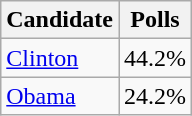<table class="wikitable sortable floatright">
<tr>
<th>Candidate</th>
<th>Polls</th>
</tr>
<tr>
<td><a href='#'>Clinton</a></td>
<td>44.2%</td>
</tr>
<tr>
<td><a href='#'>Obama</a></td>
<td>24.2%</td>
</tr>
</table>
